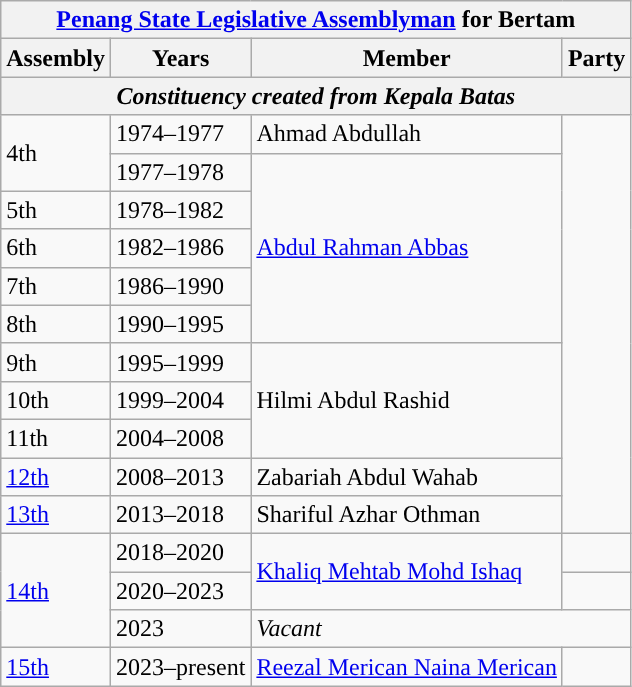<table class="wikitable">
<tr>
<th colspan="4"><a href='#'>Penang State Legislative Assemblyman</a> for Bertam</th>
</tr>
<tr>
<th>Assembly</th>
<th>Years</th>
<th>Member</th>
<th>Party</th>
</tr>
<tr>
<th colspan="4" align="center"><em>Constituency created from Kepala Batas</em></th>
</tr>
<tr>
<td rowspan="2">4th</td>
<td>1974–1977</td>
<td>Ahmad Abdullah</td>
<td rowspan="11"></td>
</tr>
<tr>
<td>1977–1978</td>
<td rowspan="5"><a href='#'>Abdul Rahman Abbas</a></td>
</tr>
<tr>
<td>5th</td>
<td>1978–1982</td>
</tr>
<tr>
<td>6th</td>
<td>1982–1986</td>
</tr>
<tr>
<td>7th</td>
<td>1986–1990</td>
</tr>
<tr>
<td>8th</td>
<td>1990–1995</td>
</tr>
<tr>
<td>9th</td>
<td>1995–1999</td>
<td rowspan="3">Hilmi Abdul Rashid</td>
</tr>
<tr>
<td>10th</td>
<td>1999–2004</td>
</tr>
<tr>
<td>11th</td>
<td>2004–2008</td>
</tr>
<tr>
<td><a href='#'>12th</a></td>
<td>2008–2013</td>
<td>Zabariah Abdul Wahab</td>
</tr>
<tr>
<td><a href='#'>13th</a></td>
<td>2013–2018</td>
<td>Shariful Azhar Othman</td>
</tr>
<tr>
<td rowspan="3"><a href='#'>14th</a></td>
<td>2018–2020</td>
<td rowspan="2"><a href='#'>Khaliq Mehtab Mohd Ishaq</a></td>
<td></td>
</tr>
<tr>
<td>2020–2023</td>
<td></td>
</tr>
<tr>
<td>2023</td>
<td colspan="2"><em>Vacant</em></td>
</tr>
<tr>
<td><a href='#'>15th</a></td>
<td>2023–present</td>
<td><a href='#'>Reezal Merican Naina Merican</a></td>
<td></td>
</tr>
</table>
